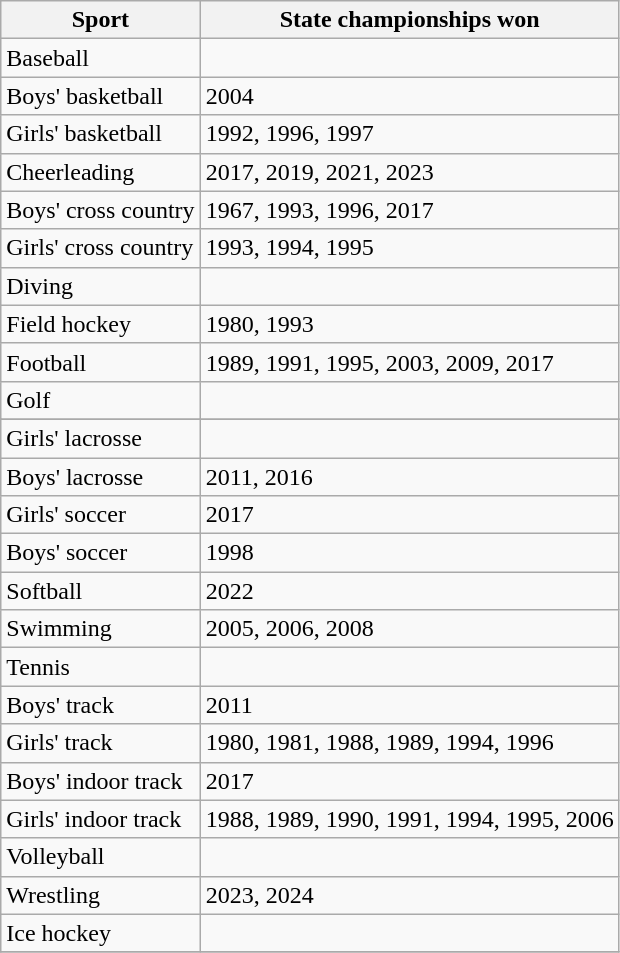<table class="wikitable">
<tr>
<th>Sport</th>
<th>State championships won</th>
</tr>
<tr>
<td>Baseball</td>
<td></td>
</tr>
<tr>
<td>Boys' basketball</td>
<td>2004</td>
</tr>
<tr>
<td>Girls' basketball</td>
<td>1992, 1996, 1997</td>
</tr>
<tr>
<td>Cheerleading</td>
<td>2017, 2019, 2021, 2023</td>
</tr>
<tr>
<td>Boys' cross country</td>
<td>1967, 1993, 1996, 2017</td>
</tr>
<tr>
<td>Girls' cross country</td>
<td>1993, 1994, 1995</td>
</tr>
<tr>
<td>Diving</td>
<td></td>
</tr>
<tr>
<td>Field hockey</td>
<td>1980, 1993</td>
</tr>
<tr>
<td>Football</td>
<td>1989, 1991, 1995, 2003, 2009, 2017</td>
</tr>
<tr>
<td>Golf</td>
<td></td>
</tr>
<tr>
</tr>
<tr>
<td>Girls' lacrosse</td>
<td></td>
</tr>
<tr>
<td>Boys' lacrosse</td>
<td>2011, 2016</td>
</tr>
<tr>
<td>Girls' soccer</td>
<td>2017</td>
</tr>
<tr>
<td>Boys' soccer</td>
<td>1998</td>
</tr>
<tr>
<td>Softball</td>
<td>2022</td>
</tr>
<tr>
<td>Swimming</td>
<td>2005, 2006, 2008</td>
</tr>
<tr>
<td>Tennis</td>
<td></td>
</tr>
<tr>
<td>Boys' track</td>
<td>2011</td>
</tr>
<tr>
<td>Girls' track</td>
<td>1980, 1981, 1988, 1989, 1994, 1996</td>
</tr>
<tr>
<td>Boys' indoor track</td>
<td>2017</td>
</tr>
<tr>
<td>Girls' indoor track</td>
<td>1988, 1989, 1990, 1991, 1994, 1995, 2006</td>
</tr>
<tr>
<td>Volleyball</td>
<td></td>
</tr>
<tr>
<td>Wrestling</td>
<td>2023, 2024</td>
</tr>
<tr>
<td>Ice hockey</td>
<td></td>
</tr>
<tr>
</tr>
</table>
